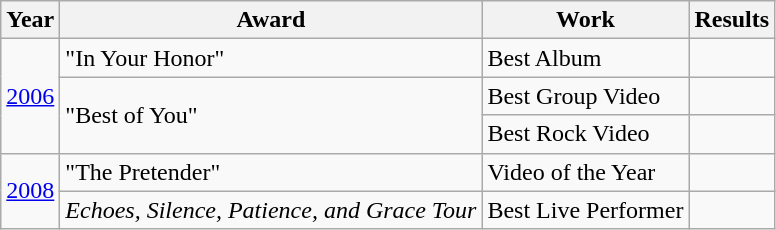<table class="wikitable">
<tr>
<th>Year</th>
<th>Award</th>
<th>Work</th>
<th>Results</th>
</tr>
<tr>
<td rowspan="3"><a href='#'>2006</a></td>
<td>"In Your Honor"</td>
<td>Best Album</td>
<td></td>
</tr>
<tr>
<td rowspan="2">"Best of You"</td>
<td>Best Group Video</td>
<td></td>
</tr>
<tr>
<td>Best Rock Video</td>
<td></td>
</tr>
<tr>
<td rowspan="2"><a href='#'>2008</a></td>
<td>"The Pretender"</td>
<td>Video of the Year</td>
<td></td>
</tr>
<tr>
<td><em>Echoes, Silence, Patience, and Grace Tour</em></td>
<td>Best Live Performer</td>
<td></td>
</tr>
</table>
